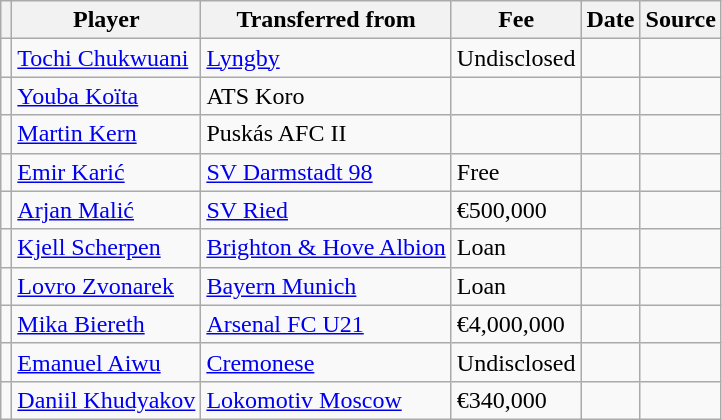<table class="wikitable plainrowheaders sortable">
<tr>
<th></th>
<th scope="col">Player</th>
<th>Transferred from</th>
<th style="width: 65px;">Fee</th>
<th scope="col">Date</th>
<th scope="col">Source</th>
</tr>
<tr>
<td align="center"></td>
<td> <a href='#'>Tochi Chukwuani</a></td>
<td> <a href='#'>Lyngby</a></td>
<td>Undisclosed</td>
<td></td>
<td></td>
</tr>
<tr>
<td align="center"></td>
<td> <a href='#'>Youba Koïta</a></td>
<td> ATS Koro</td>
<td></td>
<td></td>
<td></td>
</tr>
<tr>
<td align="center"></td>
<td> <a href='#'>Martin Kern</a></td>
<td> Puskás AFC II</td>
<td></td>
<td></td>
<td></td>
</tr>
<tr>
<td align="center"></td>
<td> <a href='#'>Emir Karić</a></td>
<td> <a href='#'>SV Darmstadt 98</a></td>
<td>Free</td>
<td></td>
<td></td>
</tr>
<tr>
<td align="center"></td>
<td> <a href='#'>Arjan Malić</a></td>
<td> <a href='#'>SV Ried</a></td>
<td>€500,000</td>
<td></td>
<td></td>
</tr>
<tr>
<td align="center"></td>
<td> <a href='#'>Kjell Scherpen</a></td>
<td> <a href='#'>Brighton & Hove Albion</a></td>
<td>Loan</td>
<td></td>
<td></td>
</tr>
<tr>
<td align="center"></td>
<td> <a href='#'>Lovro Zvonarek</a></td>
<td> <a href='#'>Bayern Munich</a></td>
<td>Loan</td>
<td></td>
<td></td>
</tr>
<tr>
<td align="center"></td>
<td> <a href='#'>Mika Biereth</a></td>
<td> <a href='#'>Arsenal FC U21</a></td>
<td>€4,000,000</td>
<td></td>
<td></td>
</tr>
<tr>
<td align="center"></td>
<td> <a href='#'>Emanuel Aiwu</a></td>
<td> <a href='#'>Cremonese</a></td>
<td>Undisclosed</td>
<td></td>
<td></td>
</tr>
<tr>
<td align="center"></td>
<td> <a href='#'>Daniil Khudyakov</a></td>
<td> <a href='#'>Lokomotiv Moscow</a></td>
<td>€340,000</td>
<td></td>
<td></td>
</tr>
</table>
